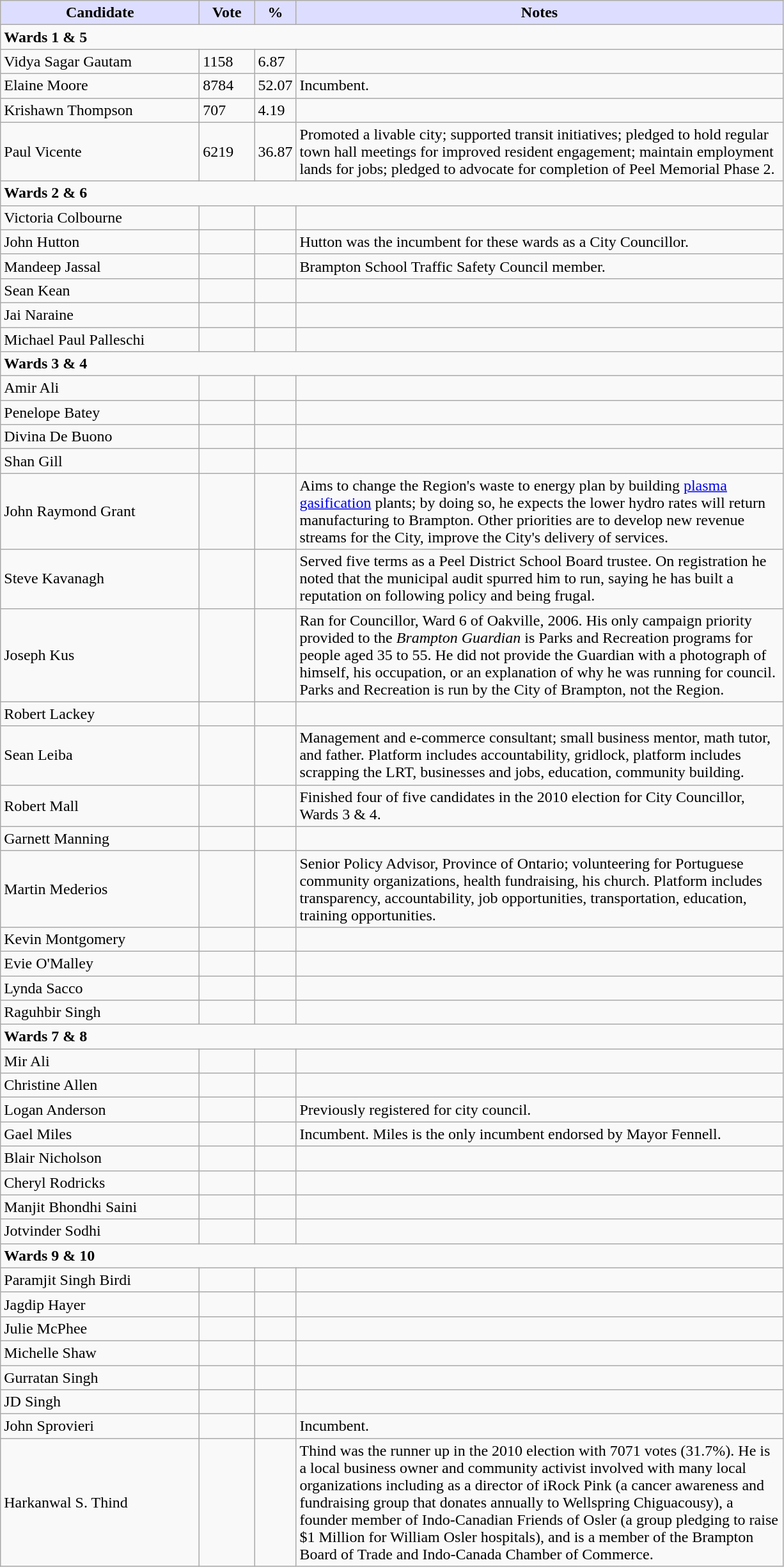<table class="wikitable">
<tr>
<th style="background:#ddf; width:200px;">Candidate</th>
<th style="background:#ddf; width:50px;">Vote</th>
<th style="background:#ddf; width:30px;">%</th>
<th style="background:#ddf; width:500px;">Notes</th>
</tr>
<tr>
<td colspan="4"><strong>Wards 1 & 5</strong></td>
</tr>
<tr>
<td>Vidya Sagar Gautam</td>
<td>1158</td>
<td>6.87</td>
<td></td>
</tr>
<tr>
<td>Elaine Moore</td>
<td>8784</td>
<td>52.07</td>
<td>Incumbent.</td>
</tr>
<tr>
<td>Krishawn Thompson</td>
<td>707</td>
<td>4.19</td>
<td></td>
</tr>
<tr>
<td>Paul Vicente</td>
<td>6219</td>
<td>36.87</td>
<td>Promoted a livable city; supported transit initiatives; pledged to hold regular town hall meetings for improved resident engagement; maintain employment lands for jobs; pledged to advocate for completion of Peel Memorial Phase 2.</td>
</tr>
<tr>
<td colspan="4"><strong>Wards 2 & 6</strong></td>
</tr>
<tr>
<td>Victoria Colbourne</td>
<td></td>
<td></td>
<td></td>
</tr>
<tr>
<td>John Hutton</td>
<td></td>
<td></td>
<td>Hutton was the incumbent for these wards as a City Councillor.</td>
</tr>
<tr>
<td>Mandeep Jassal</td>
<td></td>
<td></td>
<td>Brampton School Traffic Safety Council member.</td>
</tr>
<tr>
<td>Sean Kean</td>
<td></td>
<td></td>
<td></td>
</tr>
<tr>
<td>Jai Naraine</td>
<td></td>
<td></td>
<td></td>
</tr>
<tr>
<td>Michael Paul Palleschi</td>
<td></td>
<td></td>
<td></td>
</tr>
<tr>
<td colspan="4"><strong>Wards 3 & 4</strong></td>
</tr>
<tr>
<td>Amir Ali</td>
<td></td>
<td></td>
<td></td>
</tr>
<tr>
<td>Penelope Batey</td>
<td></td>
<td></td>
<td></td>
</tr>
<tr>
<td>Divina De Buono</td>
<td></td>
<td></td>
<td></td>
</tr>
<tr>
<td>Shan Gill</td>
<td></td>
<td></td>
<td></td>
</tr>
<tr>
<td>John Raymond Grant</td>
<td></td>
<td></td>
<td>Aims to change the Region's waste to energy plan by building <a href='#'>plasma gasification</a> plants; by doing so, he expects the lower hydro rates will return manufacturing to Brampton. Other priorities are to develop new revenue streams for the City, improve the City's delivery of services.</td>
</tr>
<tr>
<td>Steve Kavanagh</td>
<td></td>
<td></td>
<td>Served five terms as a Peel District School Board trustee. On registration he noted that the municipal audit spurred him to run, saying he has built a reputation on following policy and being frugal.</td>
</tr>
<tr>
<td>Joseph Kus</td>
<td></td>
<td></td>
<td>Ran for Councillor, Ward 6 of Oakville, 2006. His only campaign priority provided to the <em>Brampton Guardian</em> is Parks and Recreation programs for people aged 35 to 55. He did not provide the Guardian with a photograph of himself, his occupation, or an explanation of why he was running for council. Parks and Recreation is run by the City of Brampton, not the Region.</td>
</tr>
<tr>
<td>Robert Lackey</td>
<td></td>
<td></td>
<td></td>
</tr>
<tr>
<td>Sean Leiba</td>
<td></td>
<td></td>
<td>Management and e-commerce consultant; small business mentor, math tutor, and father. Platform includes accountability, gridlock, platform includes scrapping the LRT, businesses and jobs, education, community building.</td>
</tr>
<tr>
<td>Robert Mall</td>
<td></td>
<td></td>
<td>Finished four of five candidates in the 2010 election for City Councillor, Wards 3 & 4.</td>
</tr>
<tr>
<td>Garnett Manning</td>
<td></td>
<td></td>
<td></td>
</tr>
<tr>
<td>Martin Mederios</td>
<td></td>
<td></td>
<td>Senior Policy Advisor, Province of Ontario; volunteering for Portuguese community organizations, health fundraising, his church. Platform includes transparency, accountability, job opportunities, transportation, education, training opportunities.</td>
</tr>
<tr>
<td>Kevin Montgomery</td>
<td></td>
<td></td>
<td></td>
</tr>
<tr>
<td>Evie O'Malley</td>
<td></td>
<td></td>
<td></td>
</tr>
<tr>
<td>Lynda Sacco</td>
<td></td>
<td></td>
<td></td>
</tr>
<tr>
<td>Raguhbir Singh</td>
<td></td>
<td></td>
<td></td>
</tr>
<tr>
<td colspan="4"><strong>Wards 7 & 8</strong></td>
</tr>
<tr>
<td>Mir Ali</td>
<td></td>
<td></td>
<td></td>
</tr>
<tr>
<td>Christine Allen</td>
<td></td>
<td></td>
<td></td>
</tr>
<tr>
<td>Logan Anderson</td>
<td></td>
<td></td>
<td>Previously registered for city council.</td>
</tr>
<tr>
<td>Gael Miles</td>
<td></td>
<td></td>
<td>Incumbent. Miles is the only incumbent endorsed by Mayor Fennell.</td>
</tr>
<tr>
<td>Blair Nicholson</td>
<td></td>
<td></td>
<td></td>
</tr>
<tr>
<td>Cheryl Rodricks</td>
<td></td>
<td></td>
<td></td>
</tr>
<tr>
<td>Manjit Bhondhi Saini</td>
<td></td>
<td></td>
<td></td>
</tr>
<tr>
<td>Jotvinder Sodhi</td>
<td></td>
<td></td>
<td></td>
</tr>
<tr>
<td colspan="4"><strong>Wards 9 & 10</strong></td>
</tr>
<tr>
<td>Paramjit Singh Birdi</td>
<td></td>
<td></td>
<td></td>
</tr>
<tr>
<td>Jagdip Hayer</td>
<td></td>
<td></td>
<td></td>
</tr>
<tr>
<td>Julie McPhee</td>
<td></td>
<td></td>
<td></td>
</tr>
<tr>
<td>Michelle Shaw</td>
<td></td>
<td></td>
<td></td>
</tr>
<tr>
<td>Gurratan Singh</td>
<td></td>
<td></td>
<td></td>
</tr>
<tr>
<td>JD Singh</td>
<td></td>
<td></td>
<td></td>
</tr>
<tr>
<td>John Sprovieri</td>
<td></td>
<td></td>
<td>Incumbent.</td>
</tr>
<tr>
<td>Harkanwal S. Thind</td>
<td></td>
<td></td>
<td>Thind was the runner up in the 2010 election with 7071 votes (31.7%). He is a local business owner and community activist involved with many local organizations including as a director of iRock Pink (a cancer awareness and fundraising group that donates annually to Wellspring Chiguacousy), a founder member of Indo-Canadian Friends of Osler (a group pledging to raise $1 Million for William Osler hospitals), and is a member of the Brampton Board of Trade and Indo-Canada Chamber of Commerce.</td>
</tr>
</table>
